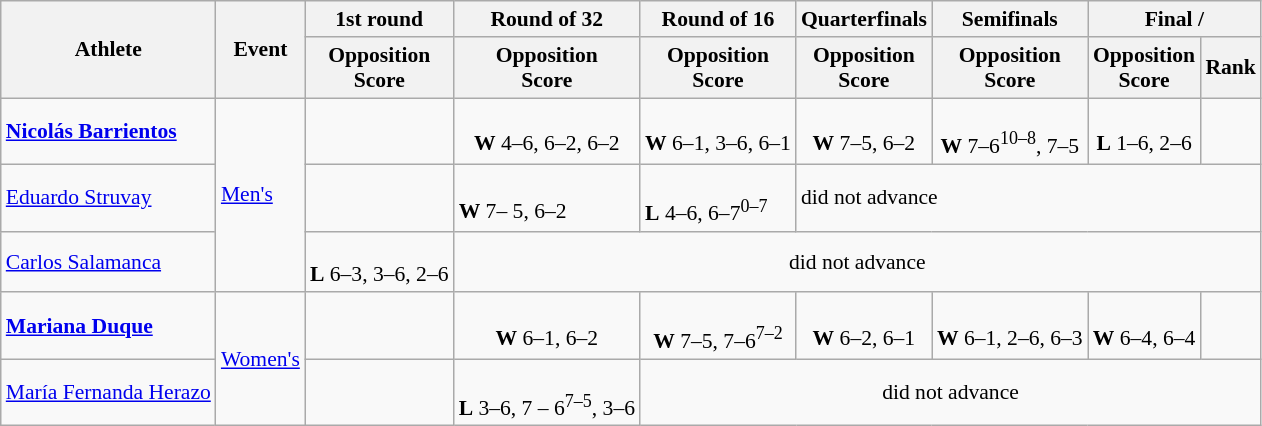<table class="wikitable" border="1" style="font-size:90%">
<tr>
<th rowspan=2>Athlete</th>
<th rowspan=2>Event</th>
<th>1st round</th>
<th>Round of 32</th>
<th>Round of 16</th>
<th>Quarterfinals</th>
<th>Semifinals</th>
<th colspan=2>Final / </th>
</tr>
<tr>
<th>Opposition<br>Score</th>
<th>Opposition<br>Score</th>
<th>Opposition<br>Score</th>
<th>Opposition<br>Score</th>
<th>Opposition<br>Score</th>
<th>Opposition<br>Score</th>
<th>Rank</th>
</tr>
<tr align=center>
<td align=left><strong><a href='#'>Nicolás Barrientos</a></strong></td>
<td align=left rowspan="3"><a href='#'>Men's</a></td>
<td></td>
<td><br><strong>W</strong> 4–6, 6–2, 6–2</td>
<td><br><strong>W</strong> 6–1, 3–6, 6–1</td>
<td><br><strong>W</strong> 7–5, 6–2</td>
<td><br><strong>W</strong> 7–6<sup>10–8</sup>, 7–5</td>
<td><br><strong>L</strong> 1–6, 2–6</td>
<td></td>
</tr>
<tr -align=center>
<td align=left><a href='#'>Eduardo Struvay</a></td>
<td></td>
<td><br><strong>W</strong> 7– 5, 6–2</td>
<td><br><strong>L</strong> 4–6, 6–7<sup>0–7</sup></td>
<td colspan="7">did not advance</td>
</tr>
<tr align=center>
<td align=left><a href='#'>Carlos Salamanca</a></td>
<td><br><strong>L</strong> 6–3, 3–6, 2–6</td>
<td colspan="7">did not advance</td>
</tr>
<tr align=center>
<td align=left><strong><a href='#'>Mariana Duque</a></strong></td>
<td align=left rowspan="2"><a href='#'>Women's</a></td>
<td></td>
<td><br><strong>W</strong> 6–1, 6–2</td>
<td><br><strong>W</strong> 7–5, 7–6<sup>7–2</sup></td>
<td><br><strong>W</strong> 6–2, 6–1</td>
<td><br><strong>W</strong> 6–1, 2–6, 6–3</td>
<td><br><strong>W</strong> 6–4, 6–4</td>
<td></td>
</tr>
<tr align=center>
<td><a href='#'>María Fernanda Herazo</a></td>
<td></td>
<td><br><strong>L</strong> 3–6, 7 – 6<sup>7–5</sup>, 3–6</td>
<td align="center" colspan="7">did not advance</td>
</tr>
</table>
